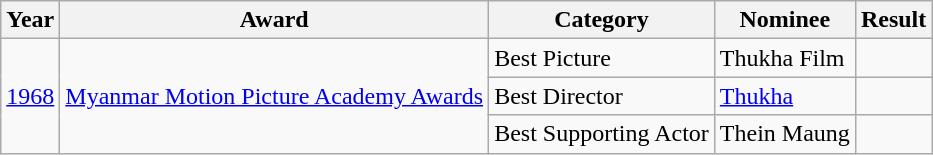<table class="wikitable">
<tr>
<th>Year</th>
<th>Award</th>
<th>Category</th>
<th>Nominee</th>
<th>Result</th>
</tr>
<tr>
<td scope="row" rowspan="3"><a href='#'>1968</a></td>
<td scope="row" rowspan="3"><a href='#'>Myanmar Motion Picture Academy Awards</a></td>
<td>Best Picture</td>
<td>Thukha Film</td>
<td></td>
</tr>
<tr>
<td>Best Director</td>
<td><a href='#'>Thukha</a></td>
<td></td>
</tr>
<tr>
<td>Best Supporting Actor</td>
<td>Thein Maung</td>
<td></td>
</tr>
</table>
